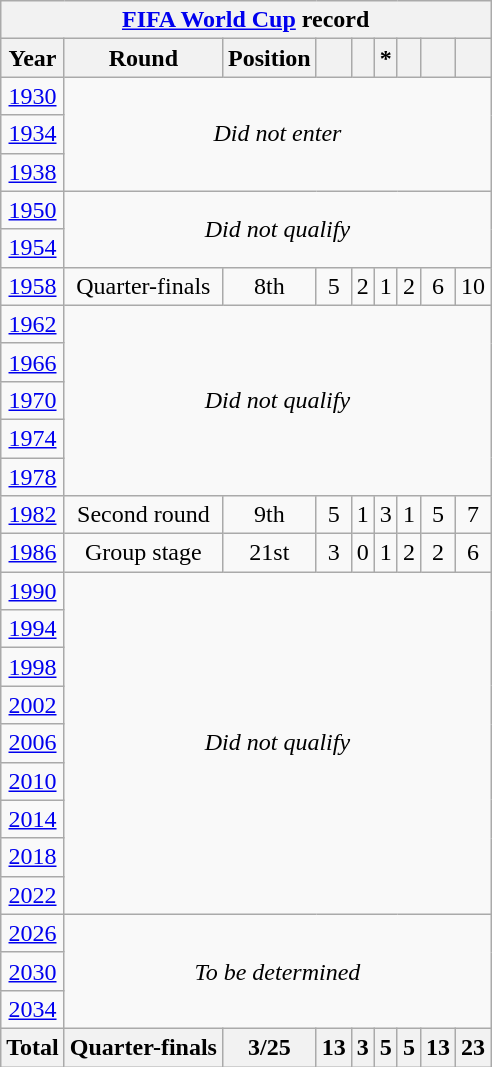<table class="wikitable" style="text-align: center;">
<tr>
<th colspan=9><a href='#'>FIFA World Cup</a> record</th>
</tr>
<tr>
<th>Year</th>
<th>Round</th>
<th>Position</th>
<th></th>
<th></th>
<th>*</th>
<th></th>
<th></th>
<th></th>
</tr>
<tr>
<td> <a href='#'>1930</a></td>
<td colspan=8 rowspan=3><em>Did not enter</em></td>
</tr>
<tr>
<td> <a href='#'>1934</a></td>
</tr>
<tr>
<td> <a href='#'>1938</a></td>
</tr>
<tr>
<td> <a href='#'>1950</a></td>
<td colspan=8 rowspan=2><em>Did not qualify</em></td>
</tr>
<tr>
<td> <a href='#'>1954</a></td>
</tr>
<tr>
<td> <a href='#'>1958</a></td>
<td>Quarter-finals</td>
<td>8th</td>
<td>5</td>
<td>2</td>
<td>1</td>
<td>2</td>
<td>6</td>
<td>10</td>
</tr>
<tr>
<td> <a href='#'>1962</a></td>
<td colspan=8 rowspan=5><em>Did not qualify</em></td>
</tr>
<tr>
<td> <a href='#'>1966</a></td>
</tr>
<tr>
<td> <a href='#'>1970</a></td>
</tr>
<tr>
<td> <a href='#'>1974</a></td>
</tr>
<tr>
<td> <a href='#'>1978</a></td>
</tr>
<tr>
<td> <a href='#'>1982</a></td>
<td>Second round</td>
<td>9th</td>
<td>5</td>
<td>1</td>
<td>3</td>
<td>1</td>
<td>5</td>
<td>7</td>
</tr>
<tr>
<td> <a href='#'>1986</a></td>
<td>Group stage</td>
<td>21st</td>
<td>3</td>
<td>0</td>
<td>1</td>
<td>2</td>
<td>2</td>
<td>6</td>
</tr>
<tr>
<td> <a href='#'>1990</a></td>
<td colspan=8 rowspan=9><em>Did not qualify</em></td>
</tr>
<tr>
<td> <a href='#'>1994</a></td>
</tr>
<tr>
<td> <a href='#'>1998</a></td>
</tr>
<tr>
<td>  <a href='#'>2002</a></td>
</tr>
<tr>
<td> <a href='#'>2006</a></td>
</tr>
<tr>
<td> <a href='#'>2010</a></td>
</tr>
<tr>
<td> <a href='#'>2014</a></td>
</tr>
<tr>
<td> <a href='#'>2018</a></td>
</tr>
<tr>
<td> <a href='#'>2022</a></td>
</tr>
<tr>
<td>   <a href='#'>2026</a></td>
<td colspan=8 rowspan=3><em>To be determined</em></td>
</tr>
<tr>
<td>   <a href='#'>2030</a></td>
</tr>
<tr>
<td> <a href='#'>2034</a></td>
</tr>
<tr>
<th><strong>Total</strong></th>
<th>Quarter-finals</th>
<th>3/25</th>
<th>13</th>
<th>3</th>
<th>5</th>
<th>5</th>
<th>13</th>
<th>23</th>
</tr>
</table>
